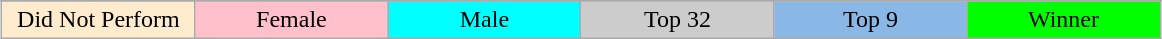<table class="wikitable" style="margin:1em auto; text-align:center;">
<tr>
</tr>
<tr>
<td style="background:#ffebcd; width:15%;">Did Not Perform</td>
<td style="background:pink; width:15%;">Female</td>
<td style="background:cyan; width:15%;">Male</td>
<td style="background:#ccc; width:15%;">Top 32</td>
<td style="background:#8ab8e6; width:15%;">Top 9</td>
<td style="background:lime; width:15%;">Winner</td>
</tr>
</table>
